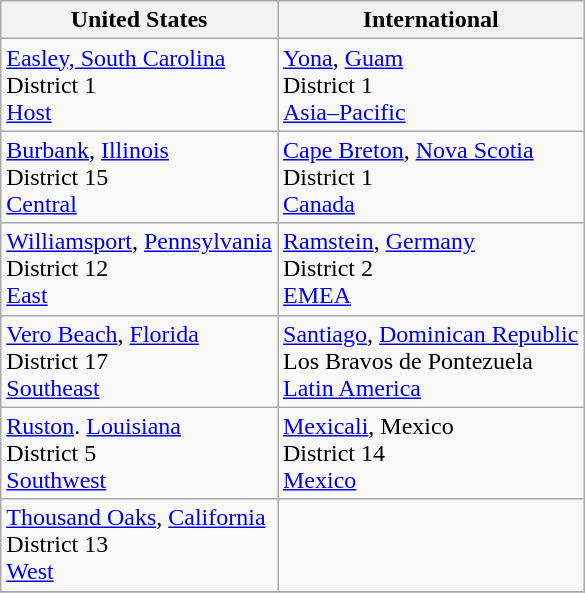<table class="wikitable">
<tr>
<th>United States</th>
<th>International</th>
</tr>
<tr>
<td> <a href='#'>Easley, South Carolina</a><br>District 1<br><a href='#'>Host</a></td>
<td> <a href='#'>Yona</a>, <a href='#'>Guam</a><br>District 1<br><a href='#'>Asia–Pacific</a></td>
</tr>
<tr>
<td> <a href='#'>Burbank</a>, <a href='#'>Illinois</a><br>District 15<br><a href='#'>Central</a></td>
<td> <a href='#'>Cape Breton</a>, <a href='#'>Nova Scotia</a><br>District 1<br><a href='#'>Canada</a></td>
</tr>
<tr>
<td> <a href='#'>Williamsport</a>, <a href='#'>Pennsylvania</a><br>District 12<br><a href='#'>East</a></td>
<td> <a href='#'>Ramstein</a>, <a href='#'>Germany</a><br>District 2<br><a href='#'>EMEA</a></td>
</tr>
<tr>
<td> <a href='#'>Vero Beach</a>, <a href='#'>Florida</a><br>District 17<br><a href='#'>Southeast</a></td>
<td> <a href='#'>Santiago</a>,  <a href='#'>Dominican Republic</a><br>Los Bravos de Pontezuela<br><a href='#'>Latin America</a></td>
</tr>
<tr>
<td> <a href='#'>Ruston</a>. <a href='#'>Louisiana</a><br>District 5<br><a href='#'>Southwest</a></td>
<td> <a href='#'>Mexicali</a>,  Mexico<br>District 14<br><a href='#'>Mexico</a></td>
</tr>
<tr>
<td> <a href='#'>Thousand Oaks</a>,  <a href='#'>California</a><br>District 13<br><a href='#'>West</a></td>
<td></td>
</tr>
<tr>
</tr>
</table>
